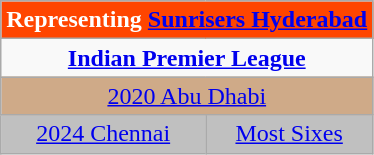<table class="wikitable" style="text-align:center;">
<tr>
<th colspan=3 style="background:#FF4500; color:#FFFFFF">Representing <a href='#'><span>Sunrisers Hyderabad</span></a></th>
</tr>
<tr>
<td colspan=3><strong><a href='#'>Indian Premier League</a></strong></td>
</tr>
<tr bgcolor=#CFAA88>
<td colspan=3> <a href='#'>2020 Abu Dhabi</a></td>
</tr>
<tr bgcolor=silver>
<td colspan=2> <a href='#'>2024 Chennai</a></td>
<td><a href='#'>Most Sixes</a></td>
</tr>
</table>
